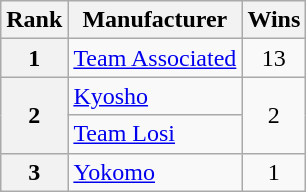<table class="wikitable">
<tr>
<th>Rank</th>
<th>Manufacturer</th>
<th>Wins</th>
</tr>
<tr>
<th>1</th>
<td> <a href='#'>Team Associated</a></td>
<td style="text-align:center;">13</td>
</tr>
<tr>
<th rowspan="2">2</th>
<td> <a href='#'>Kyosho</a></td>
<td rowspan="2" style="text-align:center;">2</td>
</tr>
<tr>
<td> <a href='#'>Team Losi</a></td>
</tr>
<tr>
<th>3</th>
<td> <a href='#'>Yokomo</a></td>
<td style="text-align:center;">1</td>
</tr>
</table>
